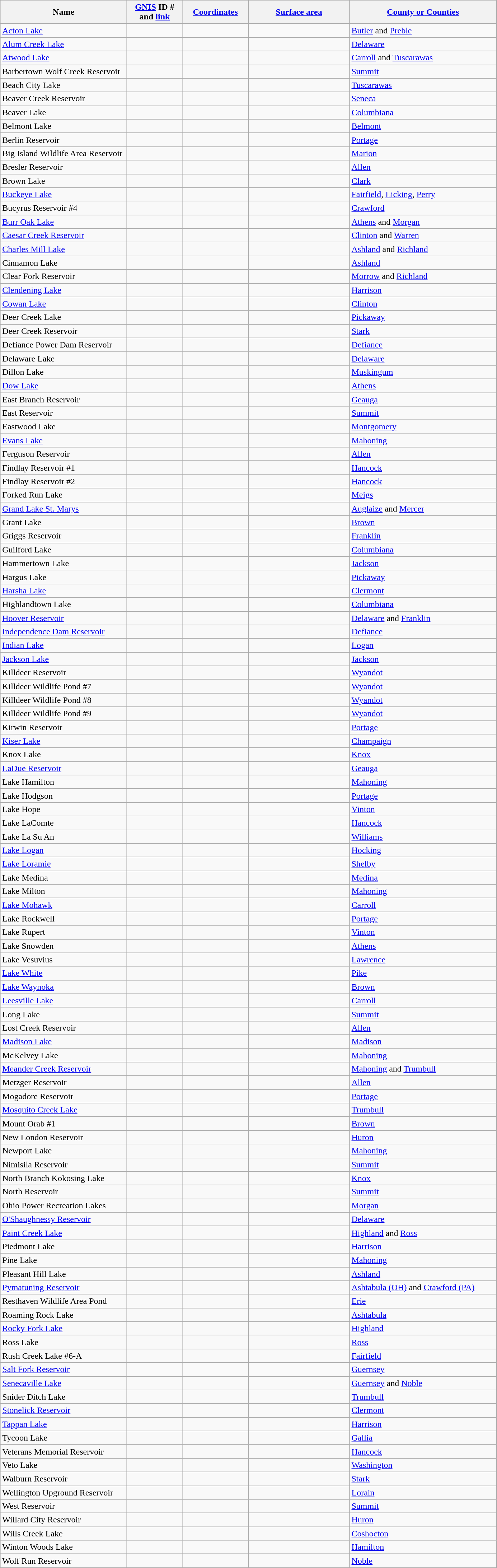<table class="wikitable sortable">
<tr>
<th width="25%">Name<br></th>
<th width="11%"><a href='#'>GNIS</a> ID #<br>and <a href='#'>link</a><br></th>
<th width="13%"><a href='#'>Coordinates</a><br></th>
<th width="20%", data-sort-type="number"><a href='#'>Surface area</a><br></th>
<th width="29%"><a href='#'>County <span>or</span> Counties</a><br></th>
</tr>
<tr>
<td><a href='#'>Acton Lake</a></td>
<td></td>
<td></td>
<td></td>
<td><a href='#'>Butler</a> and <a href='#'>Preble</a></td>
</tr>
<tr>
<td><a href='#'>Alum Creek Lake</a></td>
<td></td>
<td></td>
<td></td>
<td><a href='#'>Delaware</a></td>
</tr>
<tr>
<td><a href='#'>Atwood Lake</a></td>
<td></td>
<td></td>
<td></td>
<td><a href='#'>Carroll</a> and <a href='#'>Tuscarawas</a></td>
</tr>
<tr>
<td>Barbertown Wolf Creek Reservoir</td>
<td></td>
<td></td>
<td></td>
<td><a href='#'>Summit</a></td>
</tr>
<tr>
<td>Beach City Lake</td>
<td></td>
<td></td>
<td></td>
<td><a href='#'>Tuscarawas</a></td>
</tr>
<tr>
<td>Beaver Creek Reservoir</td>
<td></td>
<td></td>
<td></td>
<td><a href='#'>Seneca</a></td>
</tr>
<tr>
<td>Beaver Lake</td>
<td></td>
<td></td>
<td></td>
<td><a href='#'>Columbiana</a></td>
</tr>
<tr>
<td>Belmont Lake</td>
<td></td>
<td></td>
<td></td>
<td><a href='#'>Belmont</a></td>
</tr>
<tr>
<td>Berlin Reservoir</td>
<td></td>
<td></td>
<td></td>
<td><a href='#'>Portage</a></td>
</tr>
<tr>
<td>Big Island Wildlife Area Reservoir</td>
<td></td>
<td></td>
<td></td>
<td><a href='#'>Marion</a></td>
</tr>
<tr>
<td>Bresler Reservoir</td>
<td></td>
<td></td>
<td></td>
<td><a href='#'>Allen</a></td>
</tr>
<tr>
<td>Brown Lake</td>
<td></td>
<td></td>
<td></td>
<td><a href='#'>Clark</a></td>
</tr>
<tr>
<td><a href='#'>Buckeye Lake</a></td>
<td></td>
<td></td>
<td></td>
<td><a href='#'>Fairfield</a>, <a href='#'>Licking</a>, <a href='#'>Perry</a></td>
</tr>
<tr>
<td>Bucyrus Reservoir #4</td>
<td></td>
<td></td>
<td></td>
<td><a href='#'>Crawford</a></td>
</tr>
<tr>
<td><a href='#'>Burr Oak Lake</a></td>
<td></td>
<td></td>
<td></td>
<td><a href='#'>Athens</a> and <a href='#'>Morgan</a></td>
</tr>
<tr>
<td><a href='#'>Caesar Creek Reservoir</a></td>
<td></td>
<td></td>
<td></td>
<td><a href='#'>Clinton</a> and <a href='#'>Warren</a></td>
</tr>
<tr>
<td><a href='#'>Charles Mill Lake</a></td>
<td></td>
<td></td>
<td></td>
<td><a href='#'>Ashland</a> and  <a href='#'>Richland</a></td>
</tr>
<tr>
<td>Cinnamon Lake</td>
<td></td>
<td></td>
<td></td>
<td><a href='#'>Ashland</a></td>
</tr>
<tr>
<td>Clear Fork Reservoir</td>
<td></td>
<td></td>
<td></td>
<td><a href='#'>Morrow</a> and <a href='#'>Richland</a></td>
</tr>
<tr>
<td><a href='#'>Clendening Lake</a></td>
<td></td>
<td></td>
<td></td>
<td><a href='#'>Harrison</a></td>
</tr>
<tr>
<td><a href='#'>Cowan Lake</a></td>
<td></td>
<td></td>
<td></td>
<td><a href='#'>Clinton</a></td>
</tr>
<tr>
<td>Deer Creek Lake</td>
<td></td>
<td></td>
<td></td>
<td><a href='#'>Pickaway</a></td>
</tr>
<tr>
<td>Deer Creek Reservoir</td>
<td></td>
<td></td>
<td></td>
<td><a href='#'>Stark</a></td>
</tr>
<tr>
<td>Defiance Power Dam Reservoir</td>
<td></td>
<td></td>
<td></td>
<td><a href='#'>Defiance</a></td>
</tr>
<tr>
<td>Delaware Lake</td>
<td></td>
<td></td>
<td></td>
<td><a href='#'>Delaware</a></td>
</tr>
<tr>
<td>Dillon Lake</td>
<td></td>
<td></td>
<td></td>
<td><a href='#'>Muskingum</a></td>
</tr>
<tr>
<td><a href='#'>Dow Lake</a></td>
<td></td>
<td></td>
<td></td>
<td><a href='#'>Athens</a></td>
</tr>
<tr>
<td>East Branch Reservoir</td>
<td></td>
<td></td>
<td></td>
<td><a href='#'>Geauga</a></td>
</tr>
<tr>
<td>East Reservoir</td>
<td></td>
<td></td>
<td></td>
<td><a href='#'>Summit</a></td>
</tr>
<tr>
<td>Eastwood Lake</td>
<td></td>
<td></td>
<td></td>
<td><a href='#'>Montgomery</a></td>
</tr>
<tr>
<td><a href='#'>Evans Lake</a></td>
<td></td>
<td></td>
<td></td>
<td><a href='#'>Mahoning</a></td>
</tr>
<tr>
<td>Ferguson Reservoir</td>
<td></td>
<td></td>
<td></td>
<td><a href='#'>Allen</a></td>
</tr>
<tr>
<td>Findlay Reservoir #1</td>
<td></td>
<td></td>
<td></td>
<td><a href='#'>Hancock</a></td>
</tr>
<tr>
<td>Findlay Reservoir #2</td>
<td></td>
<td></td>
<td></td>
<td><a href='#'>Hancock</a></td>
</tr>
<tr>
<td>Forked Run Lake</td>
<td></td>
<td></td>
<td></td>
<td><a href='#'>Meigs</a></td>
</tr>
<tr>
<td><a href='#'>Grand Lake St. Marys</a></td>
<td></td>
<td></td>
<td></td>
<td><a href='#'>Auglaize</a> and <a href='#'>Mercer</a></td>
</tr>
<tr>
<td>Grant Lake</td>
<td></td>
<td></td>
<td></td>
<td><a href='#'>Brown</a></td>
</tr>
<tr>
<td>Griggs Reservoir</td>
<td></td>
<td></td>
<td></td>
<td><a href='#'>Franklin</a></td>
</tr>
<tr>
<td>Guilford Lake</td>
<td></td>
<td></td>
<td></td>
<td><a href='#'>Columbiana</a></td>
</tr>
<tr>
<td>Hammertown Lake</td>
<td></td>
<td></td>
<td></td>
<td><a href='#'>Jackson</a></td>
</tr>
<tr>
<td>Hargus Lake</td>
<td></td>
<td></td>
<td></td>
<td><a href='#'>Pickaway</a></td>
</tr>
<tr>
<td><a href='#'>Harsha Lake</a></td>
<td></td>
<td></td>
<td></td>
<td><a href='#'>Clermont</a></td>
</tr>
<tr>
<td>Highlandtown Lake</td>
<td></td>
<td></td>
<td></td>
<td><a href='#'>Columbiana</a></td>
</tr>
<tr>
<td><a href='#'>Hoover Reservoir</a></td>
<td></td>
<td></td>
<td></td>
<td><a href='#'>Delaware</a> and <a href='#'>Franklin</a></td>
</tr>
<tr>
<td><a href='#'>Independence Dam Reservoir</a></td>
<td></td>
<td></td>
<td></td>
<td><a href='#'>Defiance</a></td>
</tr>
<tr>
<td><a href='#'>Indian Lake</a></td>
<td></td>
<td></td>
<td></td>
<td><a href='#'>Logan</a></td>
</tr>
<tr>
<td><a href='#'>Jackson Lake</a></td>
<td></td>
<td></td>
<td></td>
<td><a href='#'>Jackson</a></td>
</tr>
<tr>
<td>Killdeer Reservoir</td>
<td></td>
<td></td>
<td></td>
<td><a href='#'>Wyandot</a></td>
</tr>
<tr>
<td>Killdeer Wildlife Pond #7</td>
<td></td>
<td></td>
<td></td>
<td><a href='#'>Wyandot</a></td>
</tr>
<tr>
<td>Killdeer Wildlife Pond #8</td>
<td></td>
<td></td>
<td></td>
<td><a href='#'>Wyandot</a></td>
</tr>
<tr>
<td>Killdeer Wildlife Pond #9</td>
<td></td>
<td></td>
<td></td>
<td><a href='#'>Wyandot</a></td>
</tr>
<tr>
<td>Kirwin Reservoir</td>
<td></td>
<td></td>
<td></td>
<td><a href='#'>Portage</a></td>
</tr>
<tr>
<td><a href='#'>Kiser Lake</a></td>
<td></td>
<td></td>
<td></td>
<td><a href='#'>Champaign</a></td>
</tr>
<tr>
<td>Knox Lake</td>
<td></td>
<td></td>
<td></td>
<td><a href='#'>Knox</a></td>
</tr>
<tr>
<td><a href='#'>LaDue Reservoir</a></td>
<td></td>
<td></td>
<td></td>
<td><a href='#'>Geauga</a></td>
</tr>
<tr>
<td>Lake Hamilton</td>
<td></td>
<td></td>
<td></td>
<td><a href='#'>Mahoning</a></td>
</tr>
<tr>
<td>Lake Hodgson</td>
<td></td>
<td></td>
<td></td>
<td><a href='#'>Portage</a></td>
</tr>
<tr>
<td>Lake Hope</td>
<td></td>
<td></td>
<td></td>
<td><a href='#'>Vinton</a></td>
</tr>
<tr>
<td>Lake LaComte</td>
<td></td>
<td></td>
<td></td>
<td><a href='#'>Hancock</a></td>
</tr>
<tr>
<td>Lake La Su An</td>
<td></td>
<td></td>
<td></td>
<td><a href='#'>Williams</a></td>
</tr>
<tr>
<td><a href='#'>Lake Logan</a></td>
<td></td>
<td></td>
<td></td>
<td><a href='#'>Hocking</a></td>
</tr>
<tr>
<td><a href='#'>Lake Loramie</a></td>
<td></td>
<td></td>
<td></td>
<td><a href='#'>Shelby</a></td>
</tr>
<tr>
<td>Lake Medina</td>
<td></td>
<td></td>
<td></td>
<td><a href='#'>Medina</a></td>
</tr>
<tr>
<td>Lake Milton</td>
<td></td>
<td></td>
<td></td>
<td><a href='#'>Mahoning</a></td>
</tr>
<tr>
<td><a href='#'>Lake Mohawk</a></td>
<td></td>
<td></td>
<td></td>
<td><a href='#'>Carroll</a></td>
</tr>
<tr>
<td>Lake Rockwell</td>
<td></td>
<td></td>
<td></td>
<td><a href='#'>Portage</a></td>
</tr>
<tr>
<td>Lake Rupert</td>
<td></td>
<td></td>
<td></td>
<td><a href='#'>Vinton</a></td>
</tr>
<tr>
<td>Lake Snowden</td>
<td></td>
<td></td>
<td></td>
<td><a href='#'>Athens</a></td>
</tr>
<tr>
<td>Lake Vesuvius</td>
<td></td>
<td></td>
<td></td>
<td><a href='#'>Lawrence</a></td>
</tr>
<tr>
<td><a href='#'>Lake White</a></td>
<td></td>
<td></td>
<td></td>
<td><a href='#'>Pike</a></td>
</tr>
<tr>
<td><a href='#'>Lake Waynoka</a></td>
<td></td>
<td></td>
<td></td>
<td><a href='#'>Brown</a></td>
</tr>
<tr>
<td><a href='#'>Leesville Lake</a></td>
<td></td>
<td></td>
<td></td>
<td><a href='#'>Carroll</a></td>
</tr>
<tr>
<td>Long Lake</td>
<td></td>
<td></td>
<td></td>
<td><a href='#'>Summit</a></td>
</tr>
<tr>
<td>Lost Creek Reservoir</td>
<td></td>
<td></td>
<td></td>
<td><a href='#'>Allen</a></td>
</tr>
<tr>
<td><a href='#'>Madison Lake</a></td>
<td></td>
<td></td>
<td></td>
<td><a href='#'>Madison</a></td>
</tr>
<tr>
<td>McKelvey Lake</td>
<td></td>
<td></td>
<td></td>
<td><a href='#'>Mahoning</a></td>
</tr>
<tr>
<td><a href='#'>Meander Creek Reservoir</a></td>
<td></td>
<td></td>
<td></td>
<td><a href='#'>Mahoning</a> and <a href='#'>Trumbull</a></td>
</tr>
<tr>
<td>Metzger Reservoir</td>
<td></td>
<td></td>
<td></td>
<td><a href='#'>Allen</a></td>
</tr>
<tr>
<td>Mogadore Reservoir</td>
<td></td>
<td></td>
<td></td>
<td><a href='#'>Portage</a></td>
</tr>
<tr>
<td><a href='#'>Mosquito Creek Lake</a></td>
<td></td>
<td></td>
<td></td>
<td><a href='#'>Trumbull</a></td>
</tr>
<tr>
<td>Mount Orab #1</td>
<td></td>
<td></td>
<td></td>
<td><a href='#'>Brown</a></td>
</tr>
<tr>
<td>New London Reservoir</td>
<td></td>
<td></td>
<td></td>
<td><a href='#'>Huron</a></td>
</tr>
<tr>
<td>Newport Lake</td>
<td></td>
<td></td>
<td></td>
<td><a href='#'>Mahoning</a></td>
</tr>
<tr>
<td>Nimisila Reservoir</td>
<td></td>
<td></td>
<td></td>
<td><a href='#'>Summit</a></td>
</tr>
<tr>
<td>North Branch Kokosing Lake</td>
<td></td>
<td></td>
<td></td>
<td><a href='#'>Knox</a></td>
</tr>
<tr>
<td>North Reservoir</td>
<td></td>
<td></td>
<td></td>
<td><a href='#'>Summit</a></td>
</tr>
<tr>
<td>Ohio Power Recreation Lakes</td>
<td></td>
<td></td>
<td></td>
<td><a href='#'>Morgan</a></td>
</tr>
<tr>
<td><a href='#'>O'Shaughnessy Reservoir</a></td>
<td></td>
<td></td>
<td></td>
<td><a href='#'>Delaware</a></td>
</tr>
<tr>
<td><a href='#'>Paint Creek Lake</a></td>
<td></td>
<td></td>
<td></td>
<td><a href='#'>Highland</a> and <a href='#'>Ross</a></td>
</tr>
<tr>
<td>Piedmont Lake</td>
<td></td>
<td></td>
<td></td>
<td><a href='#'>Harrison</a></td>
</tr>
<tr>
<td>Pine Lake</td>
<td></td>
<td></td>
<td></td>
<td><a href='#'>Mahoning</a></td>
</tr>
<tr>
<td>Pleasant Hill Lake</td>
<td></td>
<td></td>
<td></td>
<td><a href='#'>Ashland</a></td>
</tr>
<tr>
<td><a href='#'>Pymatuning Reservoir</a></td>
<td></td>
<td></td>
<td></td>
<td><a href='#'>Ashtabula (OH)</a> and <a href='#'>Crawford (PA)</a></td>
</tr>
<tr>
<td>Resthaven Wildlife Area Pond</td>
<td></td>
<td></td>
<td></td>
<td><a href='#'>Erie</a></td>
</tr>
<tr>
<td>Roaming Rock Lake</td>
<td></td>
<td></td>
<td></td>
<td><a href='#'>Ashtabula</a></td>
</tr>
<tr>
<td><a href='#'>Rocky Fork Lake</a></td>
<td></td>
<td></td>
<td></td>
<td><a href='#'>Highland</a></td>
</tr>
<tr>
<td>Ross Lake</td>
<td></td>
<td></td>
<td></td>
<td><a href='#'>Ross</a></td>
</tr>
<tr>
<td>Rush Creek Lake #6-A</td>
<td></td>
<td></td>
<td></td>
<td><a href='#'>Fairfield</a></td>
</tr>
<tr>
<td><a href='#'>Salt Fork Reservoir</a></td>
<td></td>
<td></td>
<td></td>
<td><a href='#'>Guernsey</a></td>
</tr>
<tr>
<td><a href='#'>Senecaville Lake</a></td>
<td></td>
<td></td>
<td></td>
<td><a href='#'>Guernsey</a> and <a href='#'>Noble</a></td>
</tr>
<tr>
<td>Snider Ditch Lake</td>
<td></td>
<td></td>
<td></td>
<td><a href='#'>Trumbull</a></td>
</tr>
<tr>
<td><a href='#'>Stonelick Reservoir</a></td>
<td></td>
<td></td>
<td></td>
<td><a href='#'>Clermont</a></td>
</tr>
<tr>
<td><a href='#'>Tappan Lake</a></td>
<td></td>
<td></td>
<td></td>
<td><a href='#'>Harrison</a></td>
</tr>
<tr>
<td>Tycoon Lake</td>
<td></td>
<td></td>
<td></td>
<td><a href='#'>Gallia</a></td>
</tr>
<tr>
<td>Veterans Memorial Reservoir</td>
<td></td>
<td></td>
<td></td>
<td><a href='#'>Hancock</a></td>
</tr>
<tr>
<td>Veto Lake</td>
<td></td>
<td></td>
<td></td>
<td><a href='#'>Washington</a></td>
</tr>
<tr>
<td>Walburn Reservoir</td>
<td></td>
<td></td>
<td></td>
<td><a href='#'>Stark</a></td>
</tr>
<tr>
<td>Wellington Upground Reservoir</td>
<td></td>
<td></td>
<td></td>
<td><a href='#'>Lorain</a></td>
</tr>
<tr>
<td>West Reservoir</td>
<td></td>
<td></td>
<td></td>
<td><a href='#'>Summit</a></td>
</tr>
<tr>
<td>Willard City Reservoir</td>
<td></td>
<td></td>
<td></td>
<td><a href='#'>Huron</a></td>
</tr>
<tr>
<td>Wills Creek Lake</td>
<td></td>
<td></td>
<td></td>
<td><a href='#'>Coshocton</a></td>
</tr>
<tr>
<td>Winton Woods Lake</td>
<td></td>
<td></td>
<td></td>
<td><a href='#'>Hamilton</a></td>
</tr>
<tr>
<td>Wolf Run Reservoir</td>
<td></td>
<td></td>
<td></td>
<td><a href='#'>Noble</a></td>
</tr>
<tr>
</tr>
</table>
